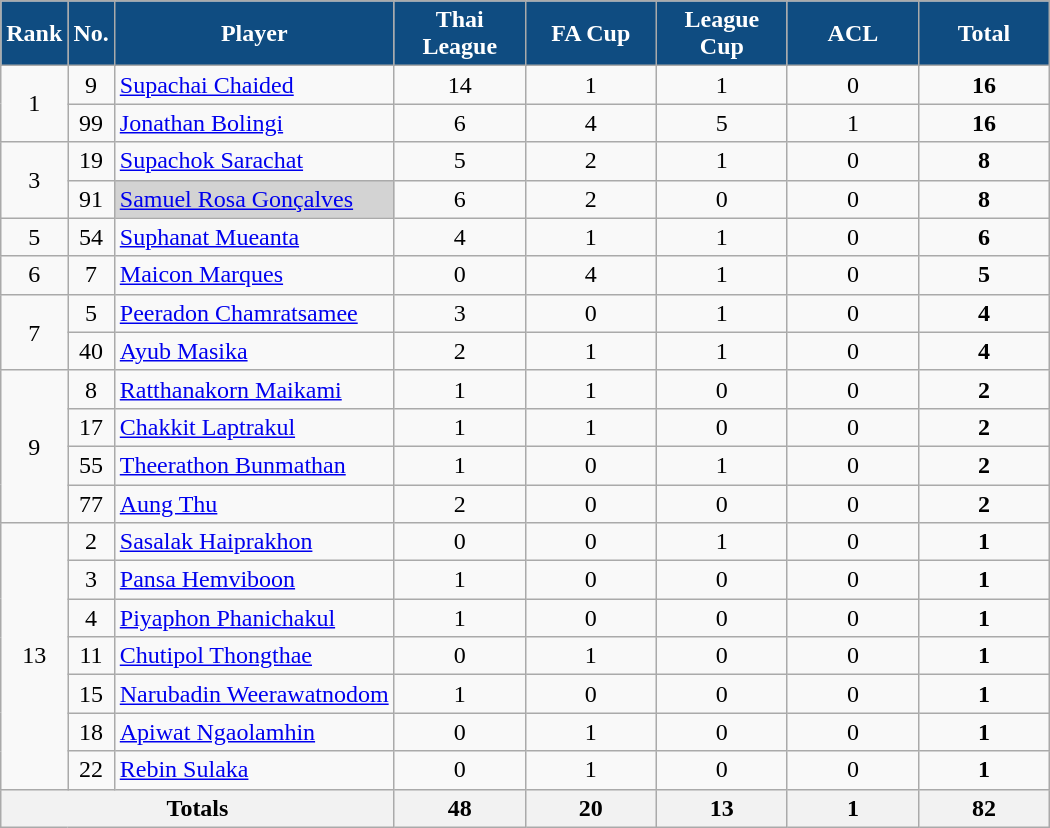<table class="wikitable sortable alternance" style="text-align: center;">
<tr>
<th style="background:#0F4C81; color: white; text-align:center;">Rank</th>
<th style="background:#0F4C81; color: white; text-align:center;">No.</th>
<th style="background:#0F4C81; color: white; text-align:center;">Player</th>
<th width=80 style="background:#0F4C81; color: white; text-align:center;">Thai League</th>
<th width=80 style="background:#0F4C81; color: white; text-align:center;">FA Cup</th>
<th width=80 style="background:#0F4C81; color: white; text-align:center;">League Cup</th>
<th width=80 style="background:#0F4C81; color: white; text-align:center;">ACL</th>
<th width=80 style="background:#0F4C81; color: white; text-align:center;">Total</th>
</tr>
<tr>
<td rowspan=2>1</td>
<td>9</td>
<td align="left"> <a href='#'>Supachai Chaided</a></td>
<td>14</td>
<td>1</td>
<td>1</td>
<td>0</td>
<td><strong>16</strong></td>
</tr>
<tr>
<td>99</td>
<td align="left"> <a href='#'>Jonathan Bolingi</a></td>
<td>6</td>
<td>4</td>
<td>5</td>
<td>1</td>
<td><strong>16</strong></td>
</tr>
<tr>
<td rowspan=2>3</td>
<td>19</td>
<td align="left"> <a href='#'>Supachok Sarachat</a></td>
<td>5</td>
<td>2</td>
<td>1</td>
<td>0</td>
<td><strong>8</strong></td>
</tr>
<tr>
<td>91</td>
<td align="left" bgcolor=lightgrey> <a href='#'>Samuel Rosa Gonçalves</a></td>
<td>6</td>
<td>2</td>
<td>0</td>
<td>0</td>
<td><strong>8</strong></td>
</tr>
<tr>
<td>5</td>
<td>54</td>
<td align="left"> <a href='#'>Suphanat Mueanta</a></td>
<td>4</td>
<td>1</td>
<td>1</td>
<td>0</td>
<td><strong>6</strong></td>
</tr>
<tr>
<td>6</td>
<td>7</td>
<td align="left"> <a href='#'>Maicon Marques</a></td>
<td>0</td>
<td>4</td>
<td>1</td>
<td>0</td>
<td><strong>5</strong></td>
</tr>
<tr>
<td rowspan=2>7</td>
<td>5</td>
<td align="left"> <a href='#'>Peeradon Chamratsamee</a></td>
<td>3</td>
<td>0</td>
<td>1</td>
<td>0</td>
<td><strong>4</strong></td>
</tr>
<tr>
<td>40</td>
<td align="left"> <a href='#'>Ayub Masika</a></td>
<td>2</td>
<td>1</td>
<td>1</td>
<td>0</td>
<td><strong>4</strong></td>
</tr>
<tr>
<td rowspan=4>9</td>
<td>8</td>
<td align="left"> <a href='#'>Ratthanakorn Maikami</a></td>
<td>1</td>
<td>1</td>
<td>0</td>
<td>0</td>
<td><strong>2</strong></td>
</tr>
<tr>
<td>17</td>
<td align="left"> <a href='#'>Chakkit Laptrakul</a></td>
<td>1</td>
<td>1</td>
<td>0</td>
<td>0</td>
<td><strong>2</strong></td>
</tr>
<tr>
<td>55</td>
<td align="left"> <a href='#'>Theerathon Bunmathan</a></td>
<td>1</td>
<td>0</td>
<td>1</td>
<td>0</td>
<td><strong>2</strong></td>
</tr>
<tr>
<td>77</td>
<td align="left"> <a href='#'>Aung Thu</a></td>
<td>2</td>
<td>0</td>
<td>0</td>
<td>0</td>
<td><strong>2</strong></td>
</tr>
<tr>
<td rowspan=7>13</td>
<td>2</td>
<td align="left"> <a href='#'>Sasalak Haiprakhon</a></td>
<td>0</td>
<td>0</td>
<td>1</td>
<td>0</td>
<td><strong>1</strong></td>
</tr>
<tr>
<td>3</td>
<td align="left"> <a href='#'>Pansa Hemviboon</a></td>
<td>1</td>
<td>0</td>
<td>0</td>
<td>0</td>
<td><strong>1</strong></td>
</tr>
<tr>
<td>4</td>
<td align="left"> <a href='#'>Piyaphon Phanichakul</a></td>
<td>1</td>
<td>0</td>
<td>0</td>
<td>0</td>
<td><strong>1</strong></td>
</tr>
<tr>
<td>11</td>
<td align="left"> <a href='#'>Chutipol Thongthae</a></td>
<td>0</td>
<td>1</td>
<td>0</td>
<td>0</td>
<td><strong>1</strong></td>
</tr>
<tr>
<td>15</td>
<td align="left"> <a href='#'>Narubadin Weerawatnodom</a></td>
<td>1</td>
<td>0</td>
<td>0</td>
<td>0</td>
<td><strong>1</strong></td>
</tr>
<tr>
<td>18</td>
<td align="left"> <a href='#'>Apiwat Ngaolamhin</a></td>
<td>0</td>
<td>1</td>
<td>0</td>
<td>0</td>
<td><strong>1</strong></td>
</tr>
<tr>
<td>22</td>
<td align="left"> <a href='#'>Rebin Sulaka</a></td>
<td>0</td>
<td>1</td>
<td>0</td>
<td>0</td>
<td><strong>1</strong></td>
</tr>
<tr class="sortbottom">
<th colspan="3">Totals</th>
<th>48</th>
<th>20</th>
<th>13</th>
<th>1</th>
<th>82</th>
</tr>
</table>
